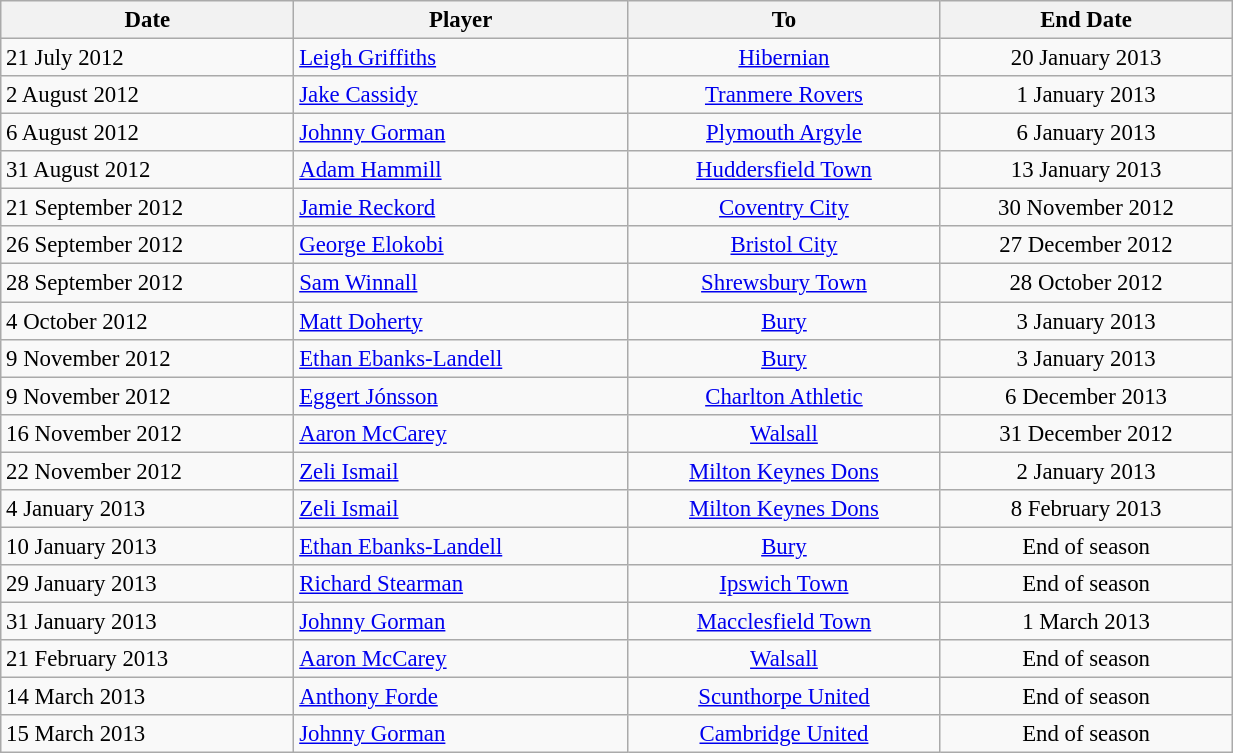<table class="wikitable" style="text-align:center; font-size:95%;width:65%; text-align:left">
<tr>
<th><strong>Date</strong></th>
<th><strong>Player</strong></th>
<th><strong>To</strong></th>
<th><strong>End Date</strong></th>
</tr>
<tr>
<td>21 July 2012</td>
<td> <a href='#'>Leigh Griffiths</a></td>
<td style="text-align:center;"> <a href='#'>Hibernian</a></td>
<td style="text-align:center;">20 January 2013</td>
</tr>
<tr>
<td>2 August 2012</td>
<td> <a href='#'>Jake Cassidy</a></td>
<td style="text-align:center;"><a href='#'>Tranmere Rovers</a></td>
<td style="text-align:center;">1 January 2013</td>
</tr>
<tr>
<td>6 August 2012</td>
<td> <a href='#'>Johnny Gorman</a></td>
<td style="text-align:center;"><a href='#'>Plymouth Argyle</a></td>
<td style="text-align:center;">6 January 2013</td>
</tr>
<tr>
<td>31 August 2012</td>
<td> <a href='#'>Adam Hammill</a></td>
<td style="text-align:center;"><a href='#'>Huddersfield Town</a></td>
<td style="text-align:center;">13 January 2013</td>
</tr>
<tr>
<td>21 September 2012</td>
<td> <a href='#'>Jamie Reckord</a></td>
<td style="text-align:center;"><a href='#'>Coventry City</a></td>
<td style="text-align:center;">30 November 2012</td>
</tr>
<tr>
<td>26 September 2012</td>
<td> <a href='#'>George Elokobi</a></td>
<td style="text-align:center;"><a href='#'>Bristol City</a></td>
<td style="text-align:center;">27 December 2012</td>
</tr>
<tr>
<td>28 September 2012</td>
<td> <a href='#'>Sam Winnall</a></td>
<td style="text-align:center;"><a href='#'>Shrewsbury Town</a></td>
<td style="text-align:center;">28 October 2012</td>
</tr>
<tr>
<td>4 October 2012</td>
<td> <a href='#'>Matt Doherty</a></td>
<td style="text-align:center;"><a href='#'>Bury</a></td>
<td style="text-align:center;">3 January 2013</td>
</tr>
<tr>
<td>9 November 2012</td>
<td> <a href='#'>Ethan Ebanks-Landell</a></td>
<td style="text-align:center;"><a href='#'>Bury</a></td>
<td style="text-align:center;">3 January 2013</td>
</tr>
<tr>
<td>9 November 2012</td>
<td> <a href='#'>Eggert Jónsson</a></td>
<td style="text-align:center;"><a href='#'>Charlton Athletic</a></td>
<td style="text-align:center;">6 December 2013</td>
</tr>
<tr>
<td>16 November 2012</td>
<td> <a href='#'>Aaron McCarey</a></td>
<td style="text-align:center;"><a href='#'>Walsall</a></td>
<td style="text-align:center;">31 December 2012</td>
</tr>
<tr>
<td>22 November 2012</td>
<td> <a href='#'>Zeli Ismail</a></td>
<td style="text-align:center;"><a href='#'>Milton Keynes Dons</a></td>
<td style="text-align:center;">2 January 2013</td>
</tr>
<tr>
<td>4 January 2013</td>
<td> <a href='#'>Zeli Ismail</a></td>
<td style="text-align:center;"><a href='#'>Milton Keynes Dons</a></td>
<td style="text-align:center;">8 February 2013</td>
</tr>
<tr>
<td>10 January 2013</td>
<td> <a href='#'>Ethan Ebanks-Landell</a></td>
<td style="text-align:center;"><a href='#'>Bury</a></td>
<td style="text-align:center;">End of season</td>
</tr>
<tr>
<td>29 January 2013</td>
<td> <a href='#'>Richard Stearman</a></td>
<td style="text-align:center;"><a href='#'>Ipswich Town</a></td>
<td style="text-align:center;">End of season</td>
</tr>
<tr>
<td>31 January 2013</td>
<td> <a href='#'>Johnny Gorman</a></td>
<td style="text-align:center;"><a href='#'>Macclesfield Town</a></td>
<td style="text-align:center;">1 March 2013</td>
</tr>
<tr>
<td>21 February 2013</td>
<td> <a href='#'>Aaron McCarey</a></td>
<td style="text-align:center;"><a href='#'>Walsall</a></td>
<td style="text-align:center;">End of season</td>
</tr>
<tr>
<td>14 March 2013</td>
<td> <a href='#'>Anthony Forde</a></td>
<td style="text-align:center;"><a href='#'>Scunthorpe United</a></td>
<td style="text-align:center;">End of season</td>
</tr>
<tr>
<td>15 March 2013</td>
<td> <a href='#'>Johnny Gorman</a></td>
<td style="text-align:center;"><a href='#'>Cambridge United</a></td>
<td style="text-align:center;">End of season</td>
</tr>
</table>
